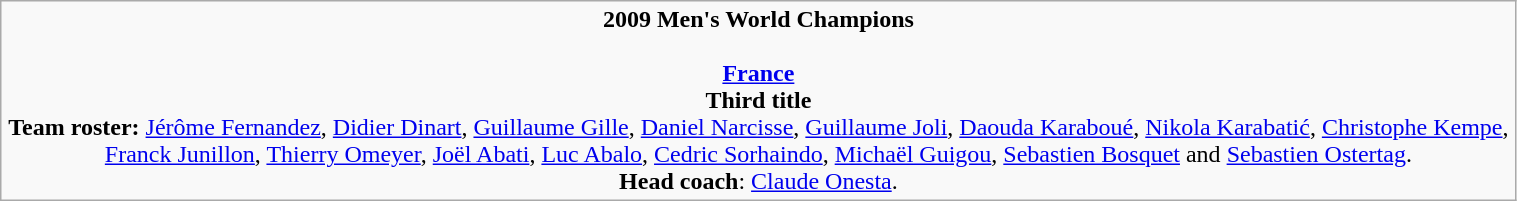<table class="wikitable" style="width: 80%;">
<tr style="text-align: center;">
<td><strong>2009 Men's World Champions</strong><br><br><strong><a href='#'>France</a></strong><br><strong>Third title</strong><br><strong>Team roster:</strong> <a href='#'>Jérôme Fernandez</a>, <a href='#'>Didier Dinart</a>, <a href='#'>Guillaume Gille</a>, <a href='#'>Daniel Narcisse</a>, <a href='#'>Guillaume Joli</a>, <a href='#'>Daouda Karaboué</a>, <a href='#'>Nikola Karabatić</a>, <a href='#'>Christophe Kempe</a>, <a href='#'>Franck Junillon</a>, <a href='#'>Thierry Omeyer</a>, <a href='#'>Joël Abati</a>, <a href='#'>Luc Abalo</a>, <a href='#'>Cedric Sorhaindo</a>, <a href='#'>Michaël Guigou</a>, <a href='#'>Sebastien Bosquet</a> and <a href='#'>Sebastien Ostertag</a>.<br><strong>Head coach</strong>: <a href='#'>Claude Onesta</a>.</td>
</tr>
</table>
